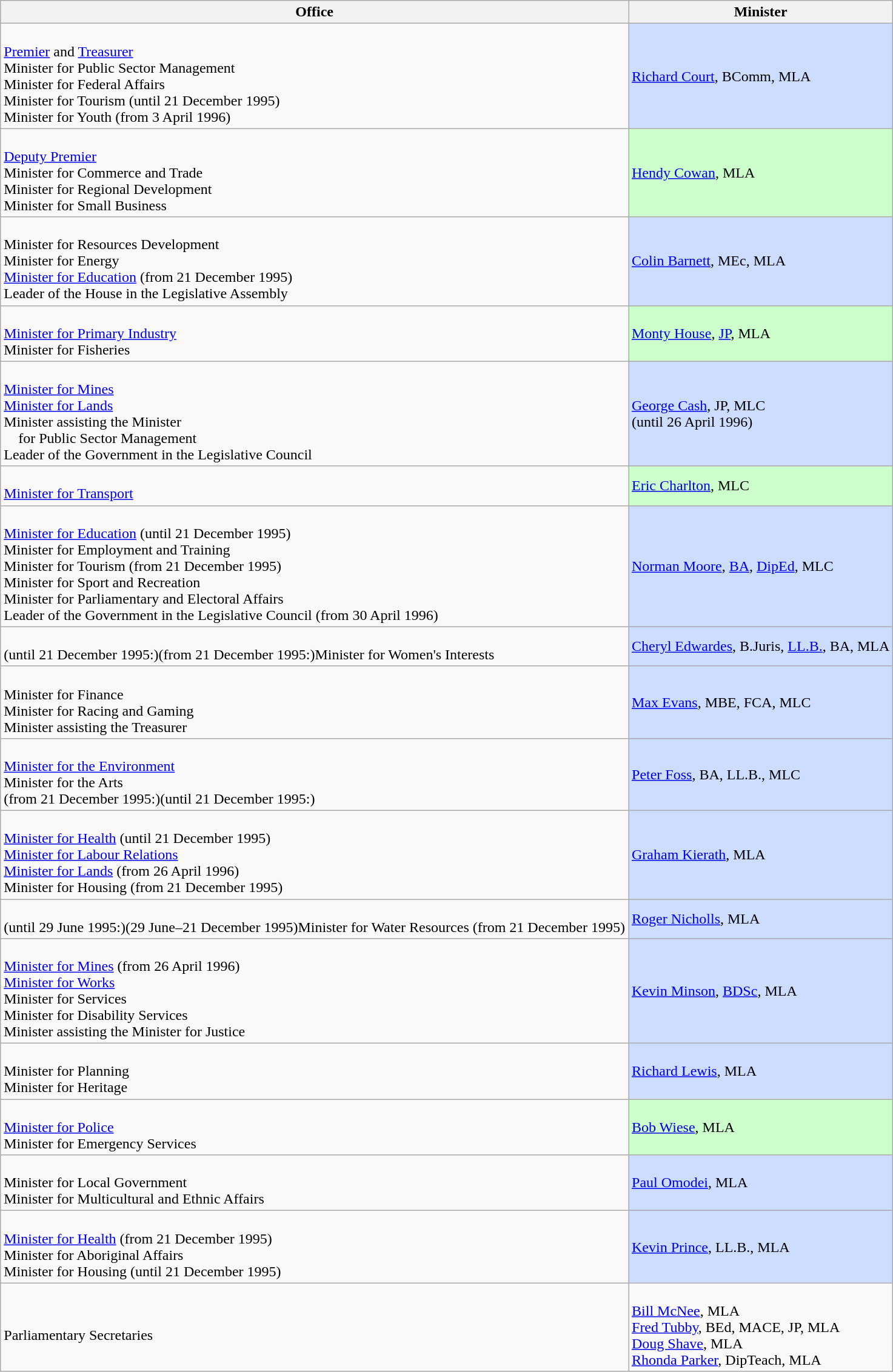<table class="wikitable">
<tr>
<th>Office</th>
<th>Minister</th>
</tr>
<tr>
<td><br><a href='#'>Premier</a> and <a href='#'>Treasurer</a><br>
Minister for Public Sector Management<br>
Minister for Federal Affairs<br>
Minister for Tourism (until 21 December 1995)<br>
Minister for Youth (from 3 April 1996)</td>
<td style="background:#CCDDFF"><a href='#'>Richard Court</a>, BComm, MLA</td>
</tr>
<tr>
<td><br><a href='#'>Deputy Premier</a><br>
Minister for Commerce and Trade<br>
Minister for Regional Development<br>
Minister for Small Business</td>
<td style="background:#CCFFCC"><a href='#'>Hendy Cowan</a>, MLA</td>
</tr>
<tr>
<td><br>Minister for Resources Development<br>
Minister for Energy<br>
<a href='#'>Minister for Education</a> (from 21 December 1995)<br>
Leader of the House in the Legislative Assembly</td>
<td style="background:#CCDDFF"><a href='#'>Colin Barnett</a>, MEc, MLA</td>
</tr>
<tr>
<td><br><a href='#'>Minister for Primary Industry</a><br>
Minister for Fisheries</td>
<td style="background:#CCFFCC"><a href='#'>Monty House</a>, <a href='#'>JP</a>, MLA</td>
</tr>
<tr>
<td><br><a href='#'>Minister for Mines</a><br>
<a href='#'>Minister for Lands</a><br>
Minister assisting the Minister<br>    for Public Sector Management<br>
Leader of the Government in the Legislative Council</td>
<td style="background:#CCDDFF"><a href='#'>George Cash</a>, JP, MLC<br>(until 26 April 1996)</td>
</tr>
<tr>
<td><br><a href='#'>Minister for Transport</a><br></td>
<td style="background:#CCFFCC"><a href='#'>Eric Charlton</a>, MLC</td>
</tr>
<tr>
<td><br><a href='#'>Minister for Education</a> (until 21 December 1995)<br>
Minister for Employment and Training<br>
Minister for Tourism (from 21 December 1995)<br>
Minister for Sport and Recreation<br>
Minister for Parliamentary and Electoral Affairs<br>
Leader of the Government in the Legislative Council (from 30 April 1996)</td>
<td style="background:#CCDDFF"><a href='#'>Norman Moore</a>, <a href='#'>BA</a>, <a href='#'>DipEd</a>, MLC</td>
</tr>
<tr>
<td><br>(until 21 December 1995:)(from 21 December 1995:)Minister for Women's Interests</td>
<td style="background:#CCDDFF"><a href='#'>Cheryl Edwardes</a>, B.Juris, <a href='#'>LL.B.</a>, BA, MLA</td>
</tr>
<tr>
<td><br>Minister for Finance<br>
Minister for Racing and Gaming<br>
Minister assisting the Treasurer</td>
<td style="background:#CCDDFF"><a href='#'>Max Evans</a>, MBE, FCA, MLC</td>
</tr>
<tr>
<td><br><a href='#'>Minister for the Environment</a><br>
Minister for the Arts<br>(from 21 December 1995:)(until 21 December 1995:)</td>
<td style="background:#CCDDFF"><a href='#'>Peter Foss</a>, BA, LL.B., MLC</td>
</tr>
<tr>
<td><br><a href='#'>Minister for Health</a> (until 21 December 1995)<br>
<a href='#'>Minister for Labour Relations</a><br>
<a href='#'>Minister for Lands</a> (from 26 April 1996)<br>
Minister for Housing (from 21 December 1995)</td>
<td style="background:#CCDDFF"><a href='#'>Graham Kierath</a>, MLA</td>
</tr>
<tr>
<td><br>(until 29 June 1995:)(29 June–21 December 1995)Minister for Water Resources (from 21 December 1995)</td>
<td style="background:#CCDDFF"><a href='#'>Roger Nicholls</a>, MLA</td>
</tr>
<tr>
<td><br><a href='#'>Minister for Mines</a> (from 26 April 1996)<br>
<a href='#'>Minister for Works</a><br>
Minister for Services<br>
Minister for Disability Services<br>
Minister assisting the Minister for Justice</td>
<td style="background:#CCDDFF"><a href='#'>Kevin Minson</a>, <a href='#'>BDSc</a>, MLA</td>
</tr>
<tr>
<td><br>Minister for Planning<br>
Minister for Heritage<br></td>
<td style="background:#CCDDFF"><a href='#'>Richard Lewis</a>, MLA</td>
</tr>
<tr>
<td><br><a href='#'>Minister for Police</a><br>
Minister for Emergency Services<br></td>
<td style="background:#CCFFCC"><a href='#'>Bob Wiese</a>, MLA</td>
</tr>
<tr>
<td><br>Minister for Local Government<br>
Minister for Multicultural and Ethnic Affairs<br></td>
<td style="background:#CCDDFF"><a href='#'>Paul Omodei</a>, MLA</td>
</tr>
<tr>
<td><br><a href='#'>Minister for Health</a> (from 21 December 1995)<br>
Minister for Aboriginal Affairs<br>
Minister for Housing (until 21 December 1995)</td>
<td style="background:#CCDDFF"><a href='#'>Kevin Prince</a>, LL.B., MLA</td>
</tr>
<tr>
<td><br>Parliamentary Secretaries</td>
<td><br><span><a href='#'>Bill McNee</a>, MLA<br>
<a href='#'>Fred Tubby</a>, BEd, MACE, JP, MLA<br>
<a href='#'>Doug Shave</a>, MLA<br>
<a href='#'>Rhonda Parker</a>, DipTeach, MLA</span></td>
</tr>
</table>
